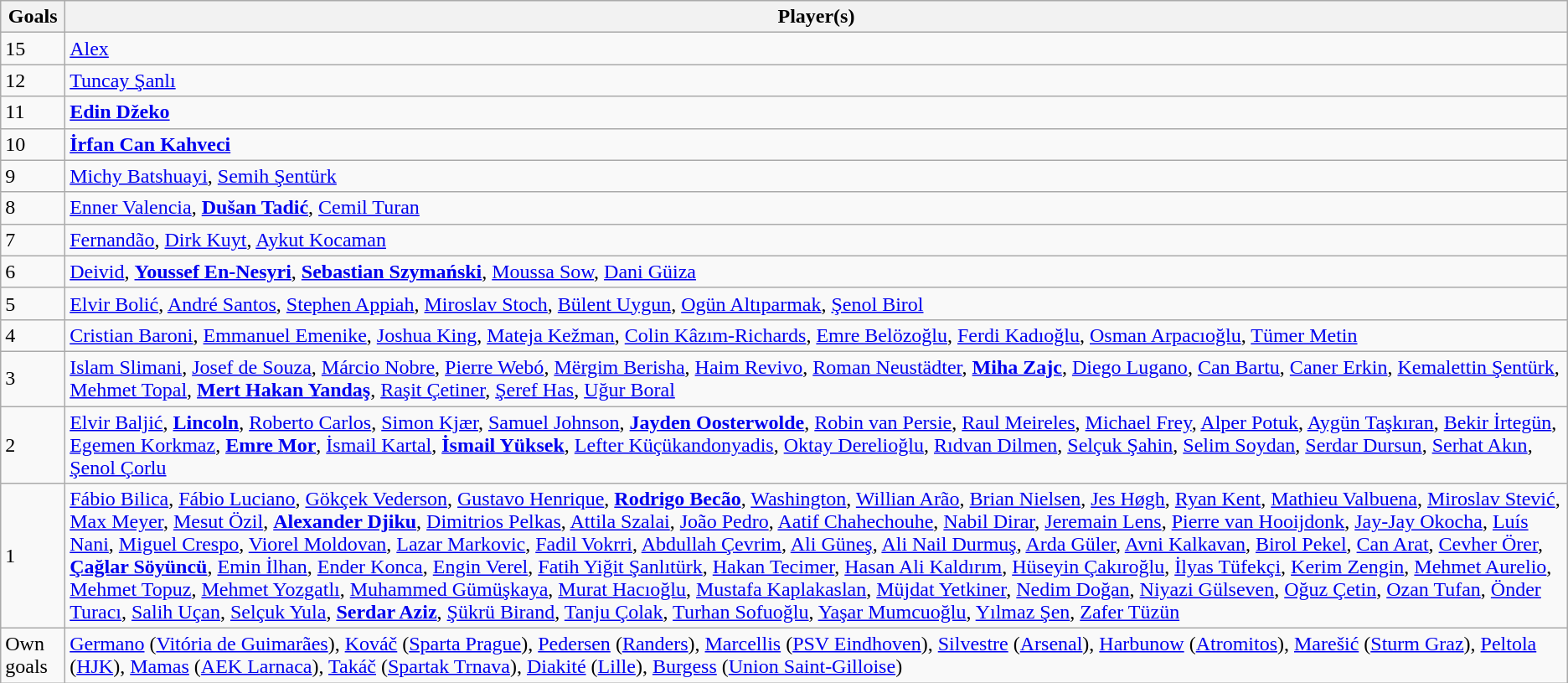<table class="wikitable">
<tr>
<th>Goals</th>
<th>Player(s)</th>
</tr>
<tr>
<td>15</td>
<td> <a href='#'>Alex</a></td>
</tr>
<tr>
<td>12</td>
<td> <a href='#'>Tuncay Şanlı</a></td>
</tr>
<tr>
<td>11</td>
<td> <strong><a href='#'>Edin Džeko</a></strong></td>
</tr>
<tr>
<td>10</td>
<td> <strong><a href='#'>İrfan Can Kahveci</a></strong></td>
</tr>
<tr>
<td>9</td>
<td> <a href='#'>Michy Batshuayi</a>,  <a href='#'>Semih Şentürk</a></td>
</tr>
<tr>
<td>8</td>
<td> <a href='#'>Enner Valencia</a>,  <strong><a href='#'>Dušan Tadić</a></strong>,  <a href='#'>Cemil Turan</a></td>
</tr>
<tr>
<td>7</td>
<td> <a href='#'>Fernandão</a>,  <a href='#'>Dirk Kuyt</a>,  <a href='#'>Aykut Kocaman</a></td>
</tr>
<tr>
<td>6</td>
<td> <a href='#'>Deivid</a>,  <strong><a href='#'>Youssef En-Nesyri</a></strong>,  <strong><a href='#'>Sebastian Szymański</a></strong>,  <a href='#'>Moussa Sow</a>,  <a href='#'>Dani Güiza</a></td>
</tr>
<tr>
<td>5</td>
<td> <a href='#'>Elvir Bolić</a>,  <a href='#'>André Santos</a>,  <a href='#'>Stephen Appiah</a>,  <a href='#'>Miroslav Stoch</a>,  <a href='#'>Bülent Uygun</a>,  <a href='#'>Ogün Altıparmak</a>,  <a href='#'>Şenol Birol</a></td>
</tr>
<tr>
<td>4</td>
<td> <a href='#'>Cristian Baroni</a>,  <a href='#'>Emmanuel Emenike</a>,  <a href='#'>Joshua King</a>,  <a href='#'>Mateja Kežman</a>,  <a href='#'>Colin Kâzım-Richards</a>,  <a href='#'>Emre Belözoğlu</a>,  <a href='#'>Ferdi Kadıoğlu</a>,  <a href='#'>Osman Arpacıoğlu</a>,  <a href='#'>Tümer Metin</a></td>
</tr>
<tr>
<td>3</td>
<td> <a href='#'>Islam Slimani</a>,  <a href='#'>Josef de Souza</a>,  <a href='#'>Márcio Nobre</a>,  <a href='#'>Pierre Webó</a>,  <a href='#'>Mërgim Berisha</a>,  <a href='#'>Haim Revivo</a>,  <a href='#'>Roman Neustädter</a>,  <strong><a href='#'>Miha Zajc</a></strong>,  <a href='#'>Diego Lugano</a>,  <a href='#'>Can Bartu</a>,  <a href='#'>Caner Erkin</a>,  <a href='#'>Kemalettin Şentürk</a>,  <a href='#'>Mehmet Topal</a>,  <strong><a href='#'>Mert Hakan Yandaş</a></strong>,  <a href='#'>Raşit Çetiner</a>,  <a href='#'>Şeref Has</a>,  <a href='#'>Uğur Boral</a></td>
</tr>
<tr>
<td>2</td>
<td> <a href='#'>Elvir Baljić</a>,  <strong><a href='#'>Lincoln</a></strong>,  <a href='#'>Roberto Carlos</a>,  <a href='#'>Simon Kjær</a>,  <a href='#'>Samuel Johnson</a>,  <strong><a href='#'>Jayden Oosterwolde</a></strong>,  <a href='#'>Robin van Persie</a>,  <a href='#'>Raul Meireles</a>,  <a href='#'>Michael Frey</a>,  <a href='#'>Alper Potuk</a>,  <a href='#'>Aygün Taşkıran</a>,  <a href='#'>Bekir İrtegün</a>,  <a href='#'>Egemen Korkmaz</a>,  <strong><a href='#'>Emre Mor</a></strong>,  <a href='#'>İsmail Kartal</a>,  <strong><a href='#'>İsmail Yüksek</a></strong>,  <a href='#'>Lefter Küçükandonyadis</a>,  <a href='#'>Oktay Derelioğlu</a>,  <a href='#'>Rıdvan Dilmen</a>,  <a href='#'>Selçuk Şahin</a>,  <a href='#'>Selim Soydan</a>,  <a href='#'>Serdar Dursun</a>,  <a href='#'>Serhat Akın</a>,  <a href='#'>Şenol Çorlu</a></td>
</tr>
<tr>
<td>1</td>
<td> <a href='#'>Fábio Bilica</a>,  <a href='#'>Fábio Luciano</a>,  <a href='#'>Gökçek Vederson</a>,  <a href='#'>Gustavo Henrique</a>,  <strong><a href='#'>Rodrigo Becão</a></strong>,  <a href='#'>Washington</a>,  <a href='#'>Willian Arão</a>,  <a href='#'>Brian Nielsen</a>,  <a href='#'>Jes Høgh</a>,  <a href='#'>Ryan Kent</a>,  <a href='#'>Mathieu Valbuena</a>,  <a href='#'>Miroslav Stević</a>,  <a href='#'>Max Meyer</a>,  <a href='#'>Mesut Özil</a>,  <strong><a href='#'>Alexander Djiku</a></strong>,   <a href='#'>Dimitrios Pelkas</a>,  <a href='#'>Attila Szalai</a>,  <a href='#'>João Pedro</a>,  <a href='#'>Aatif Chahechouhe</a>,  <a href='#'>Nabil Dirar</a>,  <a href='#'>Jeremain Lens</a>,  <a href='#'>Pierre van Hooijdonk</a>,  <a href='#'>Jay-Jay Okocha</a>,  <a href='#'>Luís Nani</a>,  <a href='#'>Miguel Crespo</a>,  <a href='#'>Viorel Moldovan</a>,  <a href='#'>Lazar Markovic</a>,  <a href='#'>Fadil Vokrri</a>,  <a href='#'>Abdullah Çevrim</a>,  <a href='#'>Ali Güneş</a>,  <a href='#'>Ali Nail Durmuş</a>,  <a href='#'>Arda Güler</a>,  <a href='#'>Avni Kalkavan</a>,  <a href='#'>Birol Pekel</a>,  <a href='#'>Can Arat</a>,  <a href='#'>Cevher Örer</a>,  <strong><a href='#'>Çağlar Söyüncü</a></strong>,  <a href='#'>Emin İlhan</a>,  <a href='#'>Ender Konca</a>,  <a href='#'>Engin Verel</a>,  <a href='#'>Fatih Yiğit Şanlıtürk</a>,  <a href='#'>Hakan Tecimer</a>,  <a href='#'>Hasan Ali Kaldırım</a>,  <a href='#'>Hüseyin Çakıroğlu</a>,  <a href='#'>İlyas Tüfekçi</a>,  <a href='#'>Kerim Zengin</a>,  <a href='#'>Mehmet Aurelio</a>,  <a href='#'>Mehmet Topuz</a>,  <a href='#'>Mehmet Yozgatlı</a>,  <a href='#'>Muhammed Gümüşkaya</a>,  <a href='#'>Murat Hacıoğlu</a>,  <a href='#'>Mustafa Kaplakaslan</a>,  <a href='#'>Müjdat Yetkiner</a>,  <a href='#'>Nedim Doğan</a>,  <a href='#'>Niyazi Gülseven</a>,  <a href='#'>Oğuz Çetin</a>,  <a href='#'>Ozan Tufan</a>,  <a href='#'>Önder Turacı</a>,  <a href='#'>Salih Uçan</a>,  <a href='#'>Selçuk Yula</a>,  <strong><a href='#'>Serdar Aziz</a></strong>,  <a href='#'>Şükrü Birand</a>,  <a href='#'>Tanju Çolak</a>,  <a href='#'>Turhan Sofuoğlu</a>,  <a href='#'>Yaşar Mumcuoğlu</a>,  <a href='#'>Yılmaz Şen</a>,  <a href='#'>Zafer Tüzün</a></td>
</tr>
<tr>
<td>Own goals</td>
<td><a href='#'>Germano</a> (<a href='#'>Vitória de Guimarães</a>), <a href='#'>Kováč</a> (<a href='#'>Sparta Prague</a>), <a href='#'>Pedersen</a> (<a href='#'>Randers</a>), <a href='#'>Marcellis</a> (<a href='#'>PSV Eindhoven</a>), <a href='#'>Silvestre</a> (<a href='#'>Arsenal</a>), <a href='#'>Harbunow</a> (<a href='#'>Atromitos</a>), <a href='#'>Marešić</a> (<a href='#'>Sturm Graz</a>), <a href='#'>Peltola</a> (<a href='#'>HJK</a>), <a href='#'>Mamas</a> (<a href='#'>AEK Larnaca</a>), <a href='#'>Takáč</a> (<a href='#'>Spartak Trnava</a>), <a href='#'>Diakité</a> (<a href='#'>Lille</a>), <a href='#'>Burgess</a> (<a href='#'>Union Saint-Gilloise</a>)</td>
</tr>
</table>
